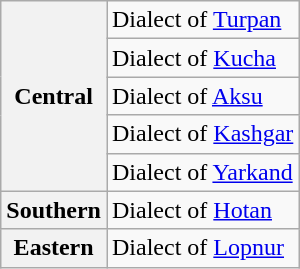<table class="wikitable">
<tr>
<th rowspan="5">Central</th>
<td>Dialect of <a href='#'>Turpan</a></td>
</tr>
<tr>
<td>Dialect of <a href='#'>Kucha</a></td>
</tr>
<tr>
<td>Dialect of <a href='#'>Aksu</a></td>
</tr>
<tr>
<td>Dialect of <a href='#'>Kashgar</a></td>
</tr>
<tr>
<td>Dialect of <a href='#'>Yarkand</a></td>
</tr>
<tr>
<th>Southern</th>
<td>Dialect of <a href='#'>Hotan</a></td>
</tr>
<tr>
<th>Eastern</th>
<td>Dialect of <a href='#'>Lopnur</a></td>
</tr>
</table>
